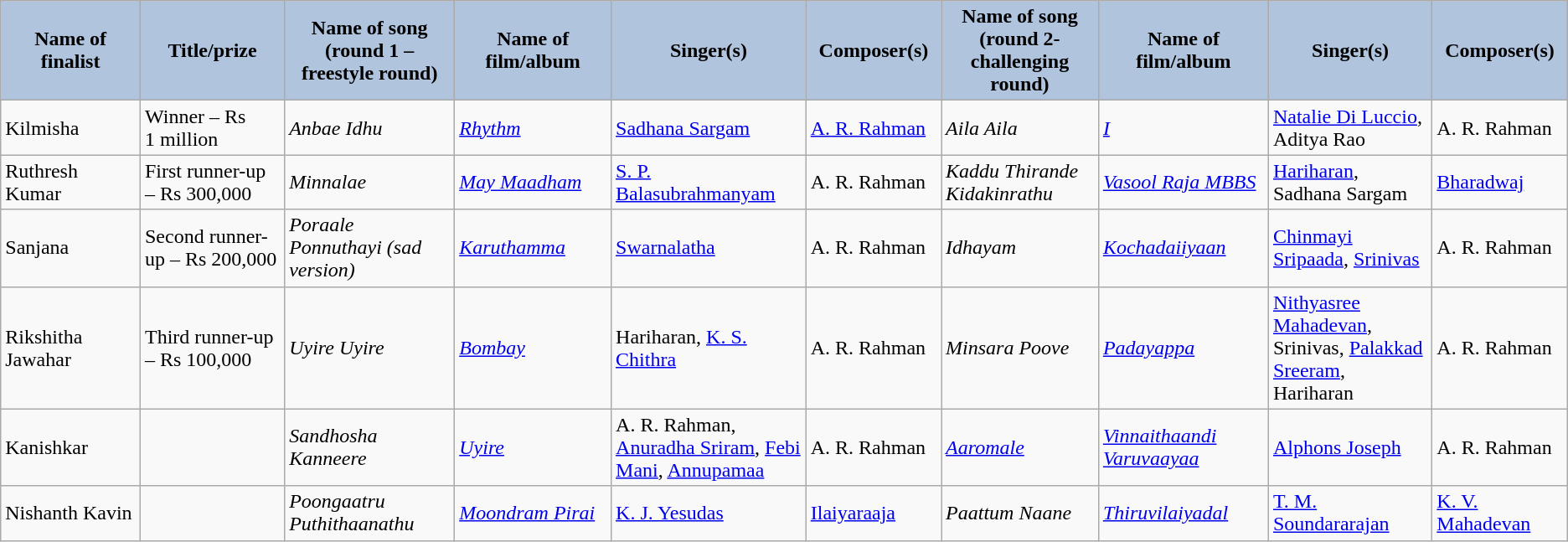<table class="wikitable">
<tr>
<th style="width:150pt; background:LightSteelBlue;">Name of finalist</th>
<th style="width:150pt; background:LightSteelBlue;">Title/prize</th>
<th style="width:150pt; background:LightSteelBlue;">Name of song (round 1 – freestyle round)</th>
<th style="width:150pt; background:LightSteelBlue;">Name of film/album</th>
<th style="width:150pt; background:LightSteelBlue;">Singer(s)</th>
<th style="width:100pt; background:LightSteelBlue;">Composer(s)</th>
<th style="width:150pt; background:LightSteelBlue;">Name of song (round 2- challenging round)</th>
<th style="width:150pt; background:LightSteelBlue;">Name of film/album</th>
<th style="width:150pt; background:LightSteelBlue;">Singer(s)</th>
<th style="width:100pt; background:LightSteelBlue;">Composer(s)</th>
</tr>
<tr>
<td>Kilmisha</td>
<td>Winner – Rs 1 million</td>
<td><em>Anbae Idhu</em></td>
<td><a href='#'><em>Rhythm</em></a></td>
<td><a href='#'>Sadhana Sargam</a></td>
<td><a href='#'>A. R. Rahman</a></td>
<td><em>Aila Aila</em></td>
<td><a href='#'><em>I</em></a></td>
<td><a href='#'>Natalie Di Luccio</a>, Aditya Rao</td>
<td>A. R. Rahman</td>
</tr>
<tr>
<td>Ruthresh Kumar</td>
<td>First runner-up – Rs 300,000</td>
<td><em>Minnalae</em></td>
<td><a href='#'><em>May Maadham</em></a></td>
<td><a href='#'>S. P. Balasubrahmanyam</a></td>
<td>A. R. Rahman</td>
<td><em>Kaddu Thirande Kidakinrathu</em></td>
<td><a href='#'><em>Vasool Raja MBBS</em></a></td>
<td><a href='#'>Hariharan</a>, Sadhana Sargam</td>
<td><a href='#'>Bharadwaj</a></td>
</tr>
<tr>
<td>Sanjana</td>
<td>Second runner-up – Rs 200,000</td>
<td><em>Poraale Ponnuthayi (sad version)</em></td>
<td><a href='#'><em>Karuthamma</em></a></td>
<td><a href='#'>Swarnalatha</a></td>
<td>A. R. Rahman</td>
<td><em>Idhayam</em></td>
<td><a href='#'><em>Kochadaiiyaan</em></a></td>
<td><a href='#'>Chinmayi Sripaada</a>, <a href='#'>Srinivas</a></td>
<td>A. R. Rahman</td>
</tr>
<tr>
<td>Rikshitha Jawahar</td>
<td>Third runner-up – Rs 100,000</td>
<td><em>Uyire Uyire</em></td>
<td><a href='#'><em>Bombay</em></a></td>
<td>Hariharan, <a href='#'>K. S. Chithra</a></td>
<td>A. R. Rahman</td>
<td><em>Minsara Poove</em></td>
<td><a href='#'><em>Padayappa</em></a></td>
<td><a href='#'>Nithyasree Mahadevan</a>, Srinivas, <a href='#'>Palakkad Sreeram</a>, Hariharan</td>
<td>A. R. Rahman</td>
</tr>
<tr>
<td>Kanishkar</td>
<td></td>
<td><em>Sandhosha Kanneere</em></td>
<td><a href='#'><em>Uyire</em></a></td>
<td>A. R. Rahman, <a href='#'>Anuradha Sriram</a>, <a href='#'>Febi Mani</a>, <a href='#'>Annupamaa</a></td>
<td>A. R. Rahman</td>
<td><em><a href='#'>Aaromale</a></em></td>
<td><a href='#'><em>Vinnaithaandi Varuvaayaa</em></a></td>
<td><a href='#'>Alphons Joseph</a></td>
<td>A. R. Rahman</td>
</tr>
<tr>
<td>Nishanth Kavin</td>
<td></td>
<td><em>Poongaatru Puthithaanathu</em></td>
<td><a href='#'><em>Moondram Pirai</em></a></td>
<td><a href='#'>K. J. Yesudas</a></td>
<td><a href='#'>Ilaiyaraaja</a></td>
<td><em>Paattum Naane</em></td>
<td><a href='#'><em>Thiruvilaiyadal</em></a></td>
<td><a href='#'>T. M. Soundararajan</a></td>
<td><a href='#'>K. V. Mahadevan</a></td>
</tr>
</table>
